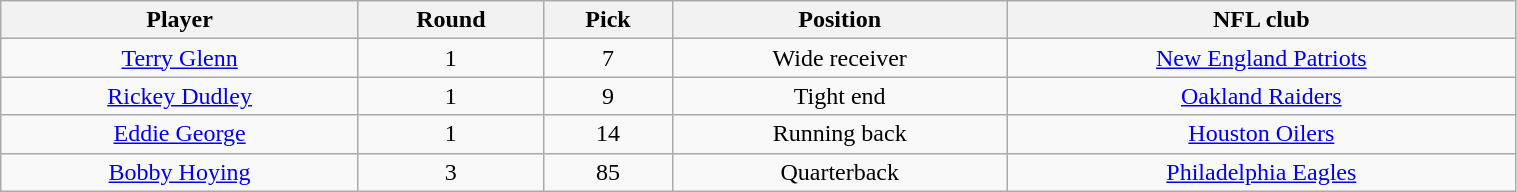<table class="wikitable" width="80%">
<tr>
<th>Player</th>
<th>Round</th>
<th>Pick</th>
<th>Position</th>
<th>NFL club</th>
</tr>
<tr align="center" bgcolor="">
<td><a href='#'>Terry Glenn</a></td>
<td>1</td>
<td>7</td>
<td>Wide receiver</td>
<td><a href='#'>New England Patriots</a></td>
</tr>
<tr align="center" bgcolor="">
<td><a href='#'>Rickey Dudley</a></td>
<td>1</td>
<td>9</td>
<td>Tight end</td>
<td><a href='#'>Oakland Raiders</a></td>
</tr>
<tr align="center" bgcolor="">
<td><a href='#'>Eddie George</a></td>
<td>1</td>
<td>14</td>
<td>Running back</td>
<td><a href='#'>Houston Oilers</a></td>
</tr>
<tr align="center" bgcolor="">
<td><a href='#'>Bobby Hoying</a></td>
<td>3</td>
<td>85</td>
<td>Quarterback</td>
<td><a href='#'>Philadelphia Eagles</a></td>
</tr>
</table>
